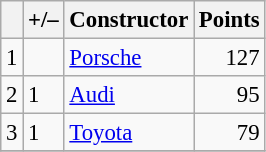<table class="wikitable" style="font-size: 95%;">
<tr>
<th scope="col"></th>
<th scope="col">+/–</th>
<th scope="col">Constructor</th>
<th scope="col">Points</th>
</tr>
<tr>
<td align="center">1</td>
<td align="left"></td>
<td> <a href='#'>Porsche</a></td>
<td align="right">127</td>
</tr>
<tr>
<td align="center">2</td>
<td align="left"> 1</td>
<td> <a href='#'>Audi</a></td>
<td align="right">95</td>
</tr>
<tr>
<td align="center">3</td>
<td align="left"> 1</td>
<td> <a href='#'>Toyota</a></td>
<td align="right">79</td>
</tr>
<tr>
</tr>
</table>
